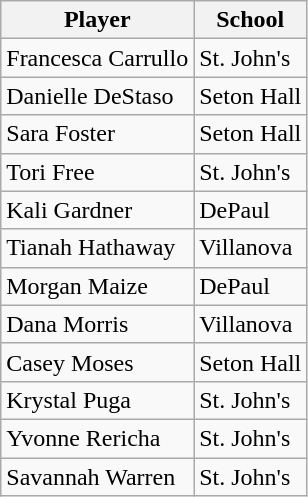<table class=wikitable>
<tr>
<th>Player</th>
<th>School</th>
</tr>
<tr>
<td>Francesca Carrullo</td>
<td>St. John's</td>
</tr>
<tr>
<td>Danielle DeStaso</td>
<td>Seton Hall</td>
</tr>
<tr>
<td>Sara Foster</td>
<td>Seton Hall</td>
</tr>
<tr>
<td>Tori Free</td>
<td>St. John's</td>
</tr>
<tr>
<td>Kali Gardner</td>
<td>DePaul</td>
</tr>
<tr>
<td>Tianah Hathaway</td>
<td>Villanova</td>
</tr>
<tr>
<td>Morgan Maize</td>
<td>DePaul</td>
</tr>
<tr>
<td>Dana Morris</td>
<td>Villanova</td>
</tr>
<tr>
<td>Casey Moses</td>
<td>Seton Hall</td>
</tr>
<tr>
<td>Krystal Puga</td>
<td>St. John's</td>
</tr>
<tr>
<td>Yvonne Rericha</td>
<td>St. John's</td>
</tr>
<tr>
<td>Savannah Warren</td>
<td>St. John's</td>
</tr>
</table>
